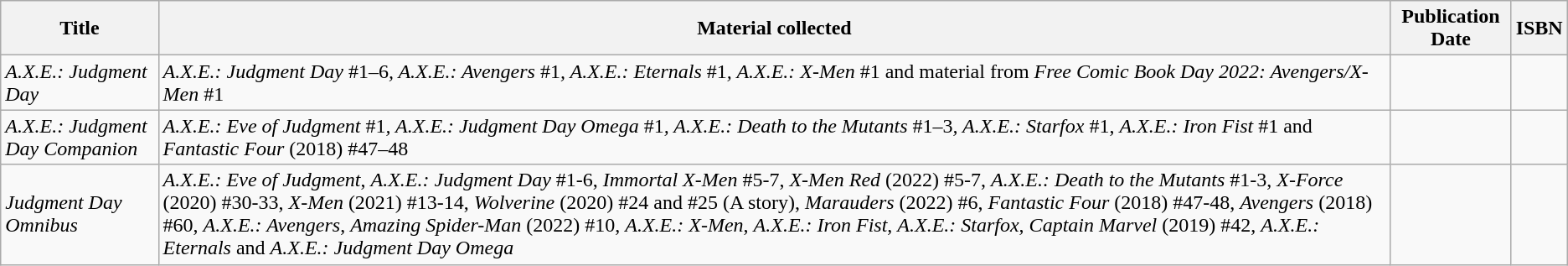<table class="wikitable">
<tr>
<th>Title</th>
<th>Material collected</th>
<th>Publication Date</th>
<th>ISBN</th>
</tr>
<tr>
<td><em>A.X.E.: Judgment Day</em></td>
<td><em>A.X.E.: Judgment Day</em> #1–6<em>, A.X.E.: Avengers</em> #1<em>, A.X.E.: Eternals</em> #1<em>, A.X.E.: X-Men</em> #1 and material from <em>Free Comic Book Day 2022: Avengers/X-Men</em> #1</td>
<td></td>
<td style="white-space:nowrap"></td>
</tr>
<tr>
<td><em>A.X.E.: Judgment Day Companion</em></td>
<td><em>A.X.E.: Eve of Judgment</em> #1<em>, A.X.E.: Judgment Day Omega</em> #1<em>, A.X.E.: Death to the Mutants</em> #1–3<em>, A.X.E.: Starfox</em> #1, <em>A.X.E.: Iron Fist</em> #1 and <em>Fantastic Four</em> (2018) #47–48</td>
<td></td>
<td style="white-space:nowrap"></td>
</tr>
<tr>
<td><em>Judgment Day Omnibus</em></td>
<td><em>A.X.E.: Eve of Judgment</em>, <em>A.X.E.: Judgment Day</em> #1-6, <em>Immortal X-Men</em> #5-7, <em>X-Men Red</em> (2022) #5-7, <em>A.X.E.: Death to the Mutants</em> #1-3, <em>X-Force</em> (2020) #30-33, <em>X-Men</em> (2021) #13-14, <em>Wolverine</em> (2020) #24 and #25 (A story), <em>Marauders</em> (2022) #6, <em>Fantastic Four</em> (2018) #47-48, <em>Avengers</em> (2018) #60, <em>A.X.E.: Avengers</em>, <em>Amazing Spider-Man</em> (2022) #10, <em>A.X.E.: X-Men</em>, <em>A.X.E.: Iron Fist</em>, <em>A.X.E.: Starfox</em>, <em>Captain Marvel</em> (2019) #42, <em>A.X.E.: Eternals</em> and <em>A.X.E.: Judgment Day Omega</em></td>
<td></td>
<td style="white-space:nowrap"></td>
</tr>
</table>
